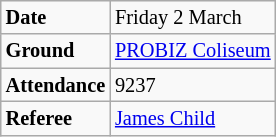<table class="wikitable" style="font-size:85%;">
<tr>
<td><strong>Date</strong></td>
<td>Friday 2 March</td>
</tr>
<tr>
<td><strong>Ground</strong></td>
<td><a href='#'>PROBIZ Coliseum</a></td>
</tr>
<tr>
<td><strong>Attendance</strong></td>
<td>9237</td>
</tr>
<tr>
<td><strong>Referee</strong></td>
<td><a href='#'>James Child</a></td>
</tr>
</table>
